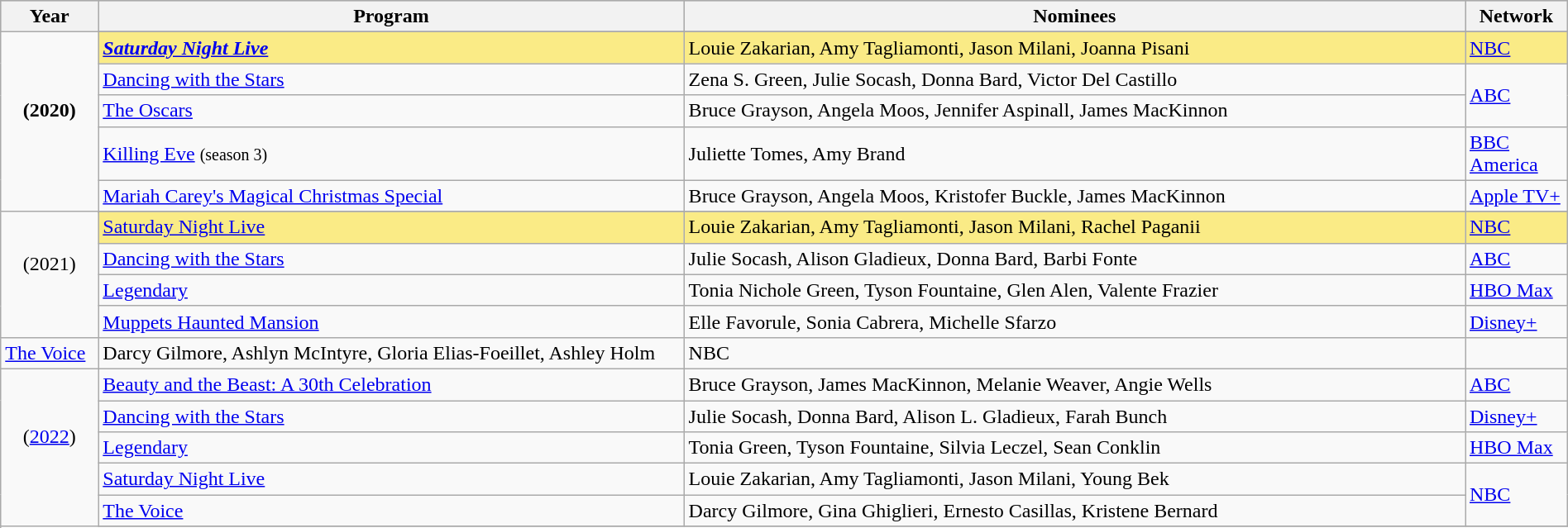<table class="wikitable" style="width:100%">
<tr bgcolor="#bebebe">
<th width="5%">Year</th>
<th width="30%">Program</th>
<th width="40%">Nominees</th>
<th width="5%">Network</th>
</tr>
<tr>
<td rowspan=6 style="text-align:center"><strong>(2020)</strong><br> <br> </td>
</tr>
<tr style="background:#FAEB86">
<td><strong><em><a href='#'>Saturday Night Live</a><em> <strong></td>
<td></strong>Louie Zakarian, Amy Tagliamonti, Jason Milani, Joanna Pisani<strong></td>
<td></strong><a href='#'>NBC</a><strong></td>
</tr>
<tr>
<td></em><a href='#'>Dancing with the Stars</a><em></td>
<td>Zena S. Green, Julie Socash, Donna Bard, Victor Del Castillo</td>
<td rowspan="2"><a href='#'>ABC</a></td>
</tr>
<tr>
<td></em><a href='#'>The Oscars</a><em></td>
<td>Bruce Grayson, Angela Moos, Jennifer Aspinall, James MacKinnon</td>
</tr>
<tr>
<td></em><a href='#'>Killing Eve</a> <small>(season 3)</small><em></td>
<td>Juliette Tomes, Amy Brand</td>
<td><a href='#'>BBC America</a></td>
</tr>
<tr>
<td></em><a href='#'>Mariah Carey's Magical Christmas Special</a><em></td>
<td>Bruce Grayson, Angela Moos, Kristofer Buckle, James MacKinnon</td>
<td><a href='#'>Apple TV+</a></td>
</tr>
<tr>
<td rowspan=6 style="text-align:center"></strong>(2021)<strong><br> <br> </td>
</tr>
<tr>
</tr>
<tr style="background:#FAEB86">
<td></em></strong><a href='#'>Saturday Night Live</a><strong><em></td>
<td></strong>Louie Zakarian, Amy Tagliamonti, Jason Milani, Rachel Paganii<strong></td>
<td></strong><a href='#'>NBC</a><strong></td>
</tr>
<tr>
<td></em><a href='#'>Dancing with the Stars</a><em></td>
<td>Julie Socash, Alison Gladieux, Donna Bard, Barbi Fonte</td>
<td><a href='#'>ABC</a></td>
</tr>
<tr>
<td></em><a href='#'>Legendary</a><em></td>
<td>Tonia Nichole Green, Tyson Fountaine, Glen Alen, Valente Frazier</td>
<td><a href='#'>HBO Max</a></td>
</tr>
<tr>
<td></em><a href='#'>Muppets Haunted Mansion</a><em></td>
<td>Elle Favorule, Sonia Cabrera, Michelle Sfarzo</td>
<td><a href='#'>Disney+</a></td>
</tr>
<tr>
<td></em><a href='#'>The Voice</a><em></td>
<td>Darcy Gilmore, Ashlyn McIntyre, Gloria Elias-Foeillet, Ashley Holm</td>
<td>NBC</td>
</tr>
<tr>
<td rowspan=6 style="text-align:center"></strong>(<a href='#'>2022</a>)<strong><br><br></td>
<td></em><a href='#'>Beauty and the Beast: A 30th Celebration</a><em></td>
<td>Bruce Grayson, James MacKinnon, Melanie Weaver, Angie Wells</td>
<td><a href='#'>ABC</a></td>
</tr>
<tr>
<td></em><a href='#'>Dancing with the Stars</a><em></td>
<td>Julie Socash, Donna Bard, Alison L. Gladieux, Farah Bunch</td>
<td><a href='#'>Disney+</a></td>
</tr>
<tr>
<td></em><a href='#'>Legendary</a><em></td>
<td>Tonia Green, Tyson Fountaine, Silvia Leczel, Sean Conklin</td>
<td><a href='#'>HBO Max</a></td>
</tr>
<tr>
<td></em><a href='#'>Saturday Night Live</a><em></td>
<td>Louie Zakarian, Amy Tagliamonti, Jason Milani, Young Bek</td>
<td rowspan="2"><a href='#'>NBC</a></td>
</tr>
<tr>
<td></em><a href='#'>The Voice</a><em></td>
<td>Darcy Gilmore, Gina Ghiglieri, Ernesto Casillas, Kristene Bernard</td>
</tr>
<tr>
</tr>
</table>
